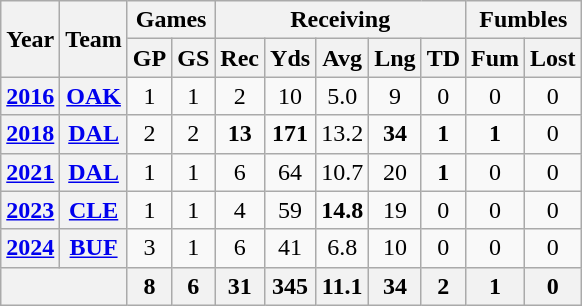<table class= "wikitable" style="text-align:center;">
<tr>
<th rowspan="2">Year</th>
<th rowspan="2">Team</th>
<th colspan="2">Games</th>
<th colspan="5">Receiving</th>
<th colspan="2">Fumbles</th>
</tr>
<tr>
<th>GP</th>
<th>GS</th>
<th>Rec</th>
<th>Yds</th>
<th>Avg</th>
<th>Lng</th>
<th>TD</th>
<th>Fum</th>
<th>Lost</th>
</tr>
<tr>
<th><a href='#'>2016</a></th>
<th><a href='#'>OAK</a></th>
<td>1</td>
<td>1</td>
<td>2</td>
<td>10</td>
<td>5.0</td>
<td>9</td>
<td>0</td>
<td>0</td>
<td>0</td>
</tr>
<tr>
<th><a href='#'>2018</a></th>
<th><a href='#'>DAL</a></th>
<td>2</td>
<td>2</td>
<td><strong>13</strong></td>
<td><strong>171</strong></td>
<td>13.2</td>
<td><strong>34</strong></td>
<td><strong>1</strong></td>
<td><strong>1</strong></td>
<td>0</td>
</tr>
<tr>
<th><a href='#'>2021</a></th>
<th><a href='#'>DAL</a></th>
<td>1</td>
<td>1</td>
<td>6</td>
<td>64</td>
<td>10.7</td>
<td>20</td>
<td><strong>1</strong></td>
<td>0</td>
<td>0</td>
</tr>
<tr>
<th><a href='#'>2023</a></th>
<th><a href='#'>CLE</a></th>
<td>1</td>
<td>1</td>
<td>4</td>
<td>59</td>
<td><strong>14.8</strong></td>
<td>19</td>
<td>0</td>
<td>0</td>
<td>0</td>
</tr>
<tr>
<th><a href='#'>2024</a></th>
<th><a href='#'>BUF</a></th>
<td>3</td>
<td>1</td>
<td>6</td>
<td>41</td>
<td>6.8</td>
<td>10</td>
<td>0</td>
<td>0</td>
<td>0</td>
</tr>
<tr>
<th colspan="2"></th>
<th>8</th>
<th>6</th>
<th>31</th>
<th>345</th>
<th>11.1</th>
<th>34</th>
<th>2</th>
<th>1</th>
<th>0</th>
</tr>
</table>
